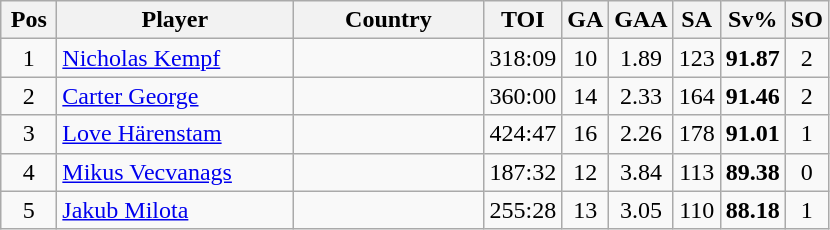<table class="wikitable sortable" style="text-align: center;">
<tr>
<th width=30>Pos</th>
<th width=150>Player</th>
<th width=120>Country</th>
<th width=20>TOI</th>
<th width=20>GA</th>
<th width=20>GAA</th>
<th width=20>SA</th>
<th width=20>Sv%</th>
<th width=20>SO</th>
</tr>
<tr>
<td>1</td>
<td align=left><a href='#'>Nicholas Kempf</a></td>
<td align=left></td>
<td>318:09</td>
<td>10</td>
<td>1.89</td>
<td>123</td>
<td><strong>91.87</strong></td>
<td>2</td>
</tr>
<tr>
<td>2</td>
<td align=left><a href='#'>Carter George</a></td>
<td align=left></td>
<td>360:00</td>
<td>14</td>
<td>2.33</td>
<td>164</td>
<td><strong>91.46</strong></td>
<td>2</td>
</tr>
<tr>
<td>3</td>
<td align=left><a href='#'>Love Härenstam</a></td>
<td align=left></td>
<td>424:47</td>
<td>16</td>
<td>2.26</td>
<td>178</td>
<td><strong>91.01</strong></td>
<td>1</td>
</tr>
<tr>
<td>4</td>
<td align=left><a href='#'>Mikus Vecvanags</a></td>
<td align=left></td>
<td>187:32</td>
<td>12</td>
<td>3.84</td>
<td>113</td>
<td><strong>89.38</strong></td>
<td>0</td>
</tr>
<tr>
<td>5</td>
<td align=left><a href='#'>Jakub Milota</a></td>
<td align=left></td>
<td>255:28</td>
<td>13</td>
<td>3.05</td>
<td>110</td>
<td><strong>88.18</strong></td>
<td>1</td>
</tr>
</table>
